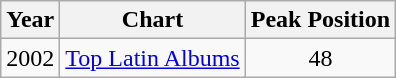<table class="wikitable">
<tr>
<th>Year</th>
<th>Chart</th>
<th>Peak Position</th>
</tr>
<tr>
<td>2002</td>
<td><a href='#'>Top Latin Albums</a></td>
<td style="text-align:center;">48</td>
</tr>
</table>
